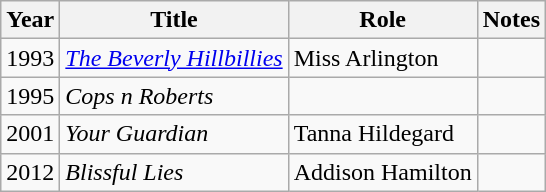<table class="wikitable sortable">
<tr>
<th>Year</th>
<th>Title</th>
<th>Role</th>
<th class="unsortable">Notes</th>
</tr>
<tr>
<td>1993</td>
<td><em><a href='#'>The Beverly Hillbillies</a></em></td>
<td>Miss Arlington</td>
<td></td>
</tr>
<tr>
<td>1995</td>
<td><em>Cops n Roberts</em></td>
<td></td>
<td></td>
</tr>
<tr>
<td>2001</td>
<td><em>Your Guardian</em></td>
<td>Tanna Hildegard</td>
<td></td>
</tr>
<tr>
<td>2012</td>
<td><em>Blissful Lies</em></td>
<td>Addison Hamilton</td>
<td></td>
</tr>
</table>
